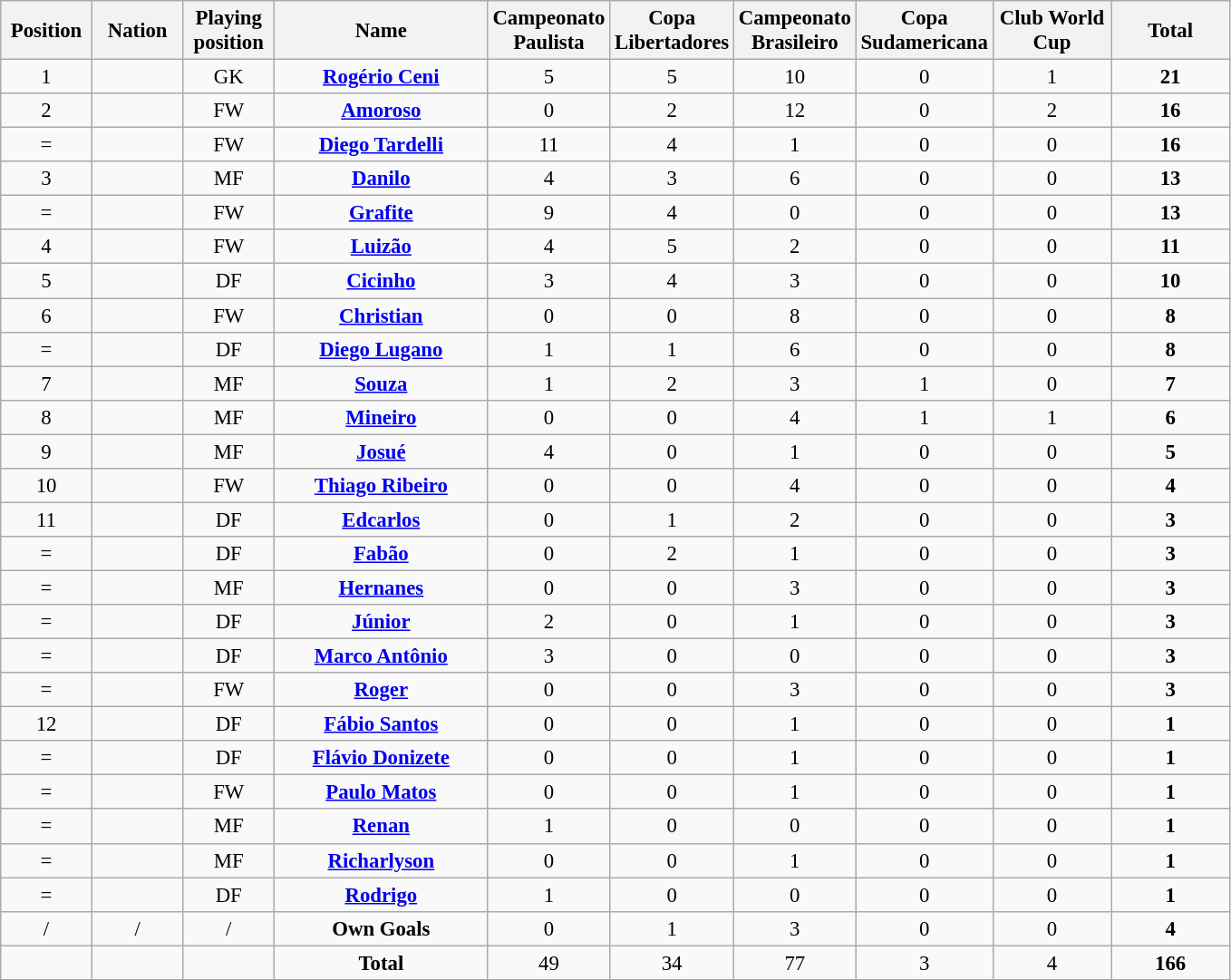<table class="wikitable" style="font-size: 95%; text-align: center;">
<tr>
<th width=60>Position</th>
<th width=60>Nation</th>
<th width=60>Playing position</th>
<th width=150>Name</th>
<th width=80>Campeonato Paulista</th>
<th width=80>Copa Libertadores</th>
<th width=80>Campeonato Brasileiro</th>
<th width=80>Copa Sudamericana</th>
<th width=80>Club World Cup</th>
<th width=80>Total</th>
</tr>
<tr>
<td>1</td>
<td></td>
<td>GK</td>
<td><strong><a href='#'>Rogério Ceni</a></strong></td>
<td>5</td>
<td>5</td>
<td>10</td>
<td>0</td>
<td>1</td>
<td><strong>21</strong></td>
</tr>
<tr>
<td>2</td>
<td></td>
<td>FW</td>
<td><strong><a href='#'>Amoroso</a></strong></td>
<td>0</td>
<td>2</td>
<td>12</td>
<td>0</td>
<td>2</td>
<td><strong>16</strong></td>
</tr>
<tr>
<td>=</td>
<td></td>
<td>FW</td>
<td><strong><a href='#'>Diego Tardelli</a></strong></td>
<td>11</td>
<td>4</td>
<td>1</td>
<td>0</td>
<td>0</td>
<td><strong>16</strong></td>
</tr>
<tr>
<td>3</td>
<td></td>
<td>MF</td>
<td><strong><a href='#'>Danilo</a></strong></td>
<td>4</td>
<td>3</td>
<td>6</td>
<td>0</td>
<td>0</td>
<td><strong>13</strong></td>
</tr>
<tr>
<td>=</td>
<td></td>
<td>FW</td>
<td><strong><a href='#'>Grafite</a></strong></td>
<td>9</td>
<td>4</td>
<td>0</td>
<td>0</td>
<td>0</td>
<td><strong>13</strong></td>
</tr>
<tr>
<td>4</td>
<td></td>
<td>FW</td>
<td><strong><a href='#'>Luizão</a></strong></td>
<td>4</td>
<td>5</td>
<td>2</td>
<td>0</td>
<td>0</td>
<td><strong>11</strong></td>
</tr>
<tr>
<td>5</td>
<td></td>
<td>DF</td>
<td><strong><a href='#'>Cicinho</a></strong></td>
<td>3</td>
<td>4</td>
<td>3</td>
<td>0</td>
<td>0</td>
<td><strong>10</strong></td>
</tr>
<tr>
<td>6</td>
<td></td>
<td>FW</td>
<td><strong><a href='#'>Christian</a></strong></td>
<td>0</td>
<td>0</td>
<td>8</td>
<td>0</td>
<td>0</td>
<td><strong>8</strong></td>
</tr>
<tr>
<td>=</td>
<td></td>
<td>DF</td>
<td><strong><a href='#'>Diego Lugano</a></strong></td>
<td>1</td>
<td>1</td>
<td>6</td>
<td>0</td>
<td>0</td>
<td><strong>8</strong></td>
</tr>
<tr>
<td>7</td>
<td></td>
<td>MF</td>
<td><strong><a href='#'>Souza</a></strong></td>
<td>1</td>
<td>2</td>
<td>3</td>
<td>1</td>
<td>0</td>
<td><strong>7</strong></td>
</tr>
<tr>
<td>8</td>
<td></td>
<td>MF</td>
<td><strong><a href='#'>Mineiro</a></strong></td>
<td>0</td>
<td>0</td>
<td>4</td>
<td>1</td>
<td>1</td>
<td><strong>6</strong></td>
</tr>
<tr>
<td>9</td>
<td></td>
<td>MF</td>
<td><strong><a href='#'>Josué</a></strong></td>
<td>4</td>
<td>0</td>
<td>1</td>
<td>0</td>
<td>0</td>
<td><strong>5</strong></td>
</tr>
<tr>
<td>10</td>
<td></td>
<td>FW</td>
<td><strong><a href='#'>Thiago Ribeiro</a></strong></td>
<td>0</td>
<td>0</td>
<td>4</td>
<td>0</td>
<td>0</td>
<td><strong>4</strong></td>
</tr>
<tr>
<td>11</td>
<td></td>
<td>DF</td>
<td><strong><a href='#'>Edcarlos</a></strong></td>
<td>0</td>
<td>1</td>
<td>2</td>
<td>0</td>
<td>0</td>
<td><strong>3</strong></td>
</tr>
<tr>
<td>=</td>
<td></td>
<td>DF</td>
<td><strong><a href='#'>Fabão</a></strong></td>
<td>0</td>
<td>2</td>
<td>1</td>
<td>0</td>
<td>0</td>
<td><strong>3</strong></td>
</tr>
<tr>
<td>=</td>
<td></td>
<td>MF</td>
<td><strong><a href='#'>Hernanes</a></strong></td>
<td>0</td>
<td>0</td>
<td>3</td>
<td>0</td>
<td>0</td>
<td><strong>3</strong></td>
</tr>
<tr>
<td>=</td>
<td></td>
<td>DF</td>
<td><strong><a href='#'>Júnior</a></strong></td>
<td>2</td>
<td>0</td>
<td>1</td>
<td>0</td>
<td>0</td>
<td><strong>3</strong></td>
</tr>
<tr>
<td>=</td>
<td></td>
<td>DF</td>
<td><strong><a href='#'>Marco Antônio</a></strong></td>
<td>3</td>
<td>0</td>
<td>0</td>
<td>0</td>
<td>0</td>
<td><strong>3</strong></td>
</tr>
<tr>
<td>=</td>
<td></td>
<td>FW</td>
<td><strong><a href='#'>Roger</a></strong></td>
<td>0</td>
<td>0</td>
<td>3</td>
<td>0</td>
<td>0</td>
<td><strong>3</strong></td>
</tr>
<tr>
<td>12</td>
<td></td>
<td>DF</td>
<td><strong><a href='#'>Fábio Santos</a></strong></td>
<td>0</td>
<td>0</td>
<td>1</td>
<td>0</td>
<td>0</td>
<td><strong>1</strong></td>
</tr>
<tr>
<td>=</td>
<td></td>
<td>DF</td>
<td><strong><a href='#'>Flávio Donizete</a></strong></td>
<td>0</td>
<td>0</td>
<td>1</td>
<td>0</td>
<td>0</td>
<td><strong>1</strong></td>
</tr>
<tr>
<td>=</td>
<td></td>
<td>FW</td>
<td><strong><a href='#'>Paulo Matos</a></strong></td>
<td>0</td>
<td>0</td>
<td>1</td>
<td>0</td>
<td>0</td>
<td><strong>1</strong></td>
</tr>
<tr>
<td>=</td>
<td></td>
<td>MF</td>
<td><strong><a href='#'>Renan</a></strong></td>
<td>1</td>
<td>0</td>
<td>0</td>
<td>0</td>
<td>0</td>
<td><strong>1</strong></td>
</tr>
<tr>
<td>=</td>
<td></td>
<td>MF</td>
<td><strong><a href='#'>Richarlyson</a></strong></td>
<td>0</td>
<td>0</td>
<td>1</td>
<td>0</td>
<td>0</td>
<td><strong>1</strong></td>
</tr>
<tr>
<td>=</td>
<td></td>
<td>DF</td>
<td><strong><a href='#'>Rodrigo</a></strong></td>
<td>1</td>
<td>0</td>
<td>0</td>
<td>0</td>
<td>0</td>
<td><strong>1</strong></td>
</tr>
<tr>
<td>/</td>
<td>/</td>
<td>/</td>
<td><strong>Own Goals</strong></td>
<td>0</td>
<td>1</td>
<td>3</td>
<td>0</td>
<td>0</td>
<td><strong>4</strong></td>
</tr>
<tr>
<td></td>
<td></td>
<td></td>
<td><strong>Total</strong></td>
<td>49</td>
<td>34</td>
<td>77</td>
<td>3</td>
<td>4</td>
<td><strong>166</strong></td>
</tr>
</table>
